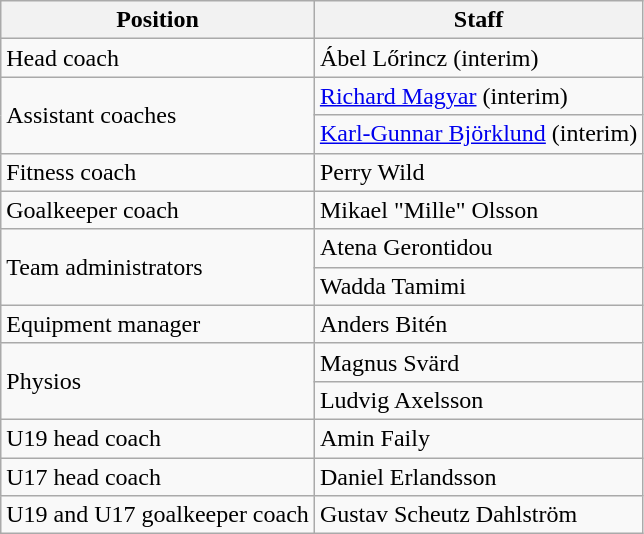<table class="wikitable">
<tr>
<th>Position</th>
<th>Staff</th>
</tr>
<tr>
<td>Head coach</td>
<td> Ábel Lőrincz (interim)</td>
</tr>
<tr>
<td rowspan="2">Assistant coaches</td>
<td> <a href='#'>Richard Magyar</a> (interim)</td>
</tr>
<tr>
<td> <a href='#'>Karl-Gunnar Björklund</a> (interim)</td>
</tr>
<tr>
<td>Fitness coach</td>
<td> Perry Wild</td>
</tr>
<tr>
<td>Goalkeeper coach</td>
<td> Mikael "Mille" Olsson</td>
</tr>
<tr>
<td rowspan="2">Team administrators</td>
<td> Atena Gerontidou</td>
</tr>
<tr>
<td> Wadda Tamimi</td>
</tr>
<tr>
<td>Equipment manager</td>
<td> Anders Bitén</td>
</tr>
<tr>
<td rowspan="2">Physios</td>
<td> Magnus Svärd</td>
</tr>
<tr>
<td> Ludvig Axelsson</td>
</tr>
<tr>
<td>U19 head coach</td>
<td> Amin Faily</td>
</tr>
<tr>
<td>U17 head coach</td>
<td> Daniel Erlandsson</td>
</tr>
<tr>
<td>U19 and U17 goalkeeper coach</td>
<td> Gustav Scheutz Dahlström</td>
</tr>
</table>
